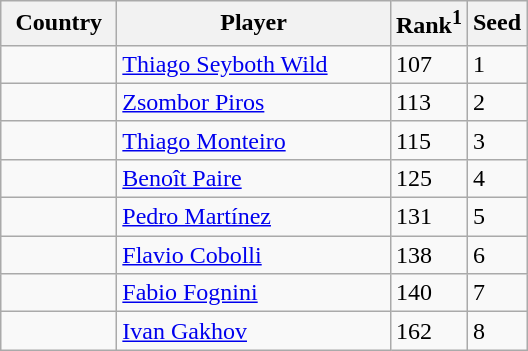<table class="sortable wikitable">
<tr>
<th width="70">Country</th>
<th width="175">Player</th>
<th>Rank<sup>1</sup></th>
<th>Seed</th>
</tr>
<tr>
<td></td>
<td><a href='#'>Thiago Seyboth Wild</a></td>
<td>107</td>
<td>1</td>
</tr>
<tr>
<td></td>
<td><a href='#'>Zsombor Piros</a></td>
<td>113</td>
<td>2</td>
</tr>
<tr>
<td></td>
<td><a href='#'>Thiago Monteiro</a></td>
<td>115</td>
<td>3</td>
</tr>
<tr>
<td></td>
<td><a href='#'>Benoît Paire</a></td>
<td>125</td>
<td>4</td>
</tr>
<tr>
<td></td>
<td><a href='#'>Pedro Martínez</a></td>
<td>131</td>
<td>5</td>
</tr>
<tr>
<td></td>
<td><a href='#'>Flavio Cobolli</a></td>
<td>138</td>
<td>6</td>
</tr>
<tr>
<td></td>
<td><a href='#'>Fabio Fognini</a></td>
<td>140</td>
<td>7</td>
</tr>
<tr>
<td></td>
<td><a href='#'>Ivan Gakhov</a></td>
<td>162</td>
<td>8</td>
</tr>
</table>
